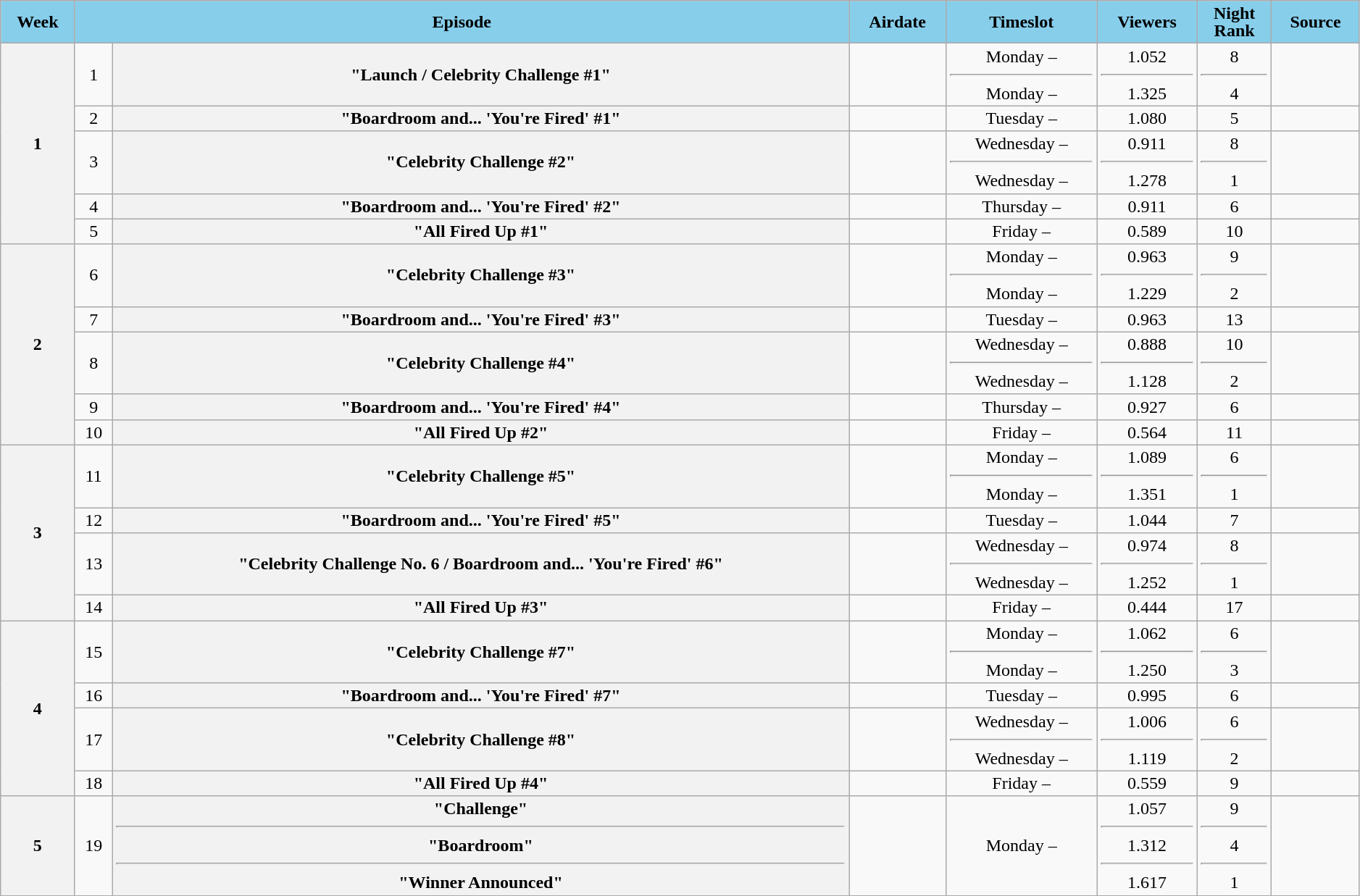<table class="wikitable plainrowheaders" style="text-align:center; line-height:16px; width:99%;">
<tr>
<th scope="col" style="background:skyblue; color:black;">Week</th>
<th scope="col" style="background:skyblue; color:black;" colspan="2">Episode</th>
<th scope="col" style="background:skyblue; color:black;">Airdate</th>
<th scope="col" style="background:skyblue; color:black;">Timeslot</th>
<th scope="col" style="background:skyblue; color:black;">Viewers<br><small></small></th>
<th scope="col" style="background:skyblue; color:black;">Night<br>Rank</th>
<th scope="col" style="background:skyblue; color:black;">Source</th>
</tr>
<tr>
<th rowspan="5">1</th>
<td style="text-align:center">1</td>
<th>"Launch / Celebrity Challenge #1"</th>
<td></td>
<td>Monday –<hr>Monday –</td>
<td>1.052<hr>1.325</td>
<td>8<hr>4</td>
<td></td>
</tr>
<tr>
<td style="text-align:center">2</td>
<th>"Boardroom and... 'You're Fired' #1"</th>
<td></td>
<td>Tuesday –</td>
<td>1.080</td>
<td>5</td>
<td></td>
</tr>
<tr>
<td style="text-align:center">3</td>
<th>"Celebrity Challenge #2"</th>
<td></td>
<td>Wednesday –<hr>Wednesday –</td>
<td>0.911<hr>1.278</td>
<td>8<hr>1</td>
<td></td>
</tr>
<tr>
<td style="text-align:center">4</td>
<th>"Boardroom and... 'You're Fired' #2"</th>
<td></td>
<td>Thursday –</td>
<td>0.911</td>
<td>6</td>
<td></td>
</tr>
<tr>
<td style="text-align:center">5</td>
<th>"All Fired Up #1"</th>
<td></td>
<td>Friday –</td>
<td>0.589</td>
<td>10</td>
<td></td>
</tr>
<tr>
<th rowspan="5">2</th>
<td style="text-align:center">6</td>
<th>"Celebrity Challenge #3"</th>
<td></td>
<td>Monday –<hr>Monday –</td>
<td>0.963<hr>1.229</td>
<td>9<hr>2</td>
<td></td>
</tr>
<tr>
<td style="text-align:center">7</td>
<th>"Boardroom and... 'You're Fired' #3"</th>
<td></td>
<td>Tuesday –</td>
<td>0.963</td>
<td>13</td>
<td></td>
</tr>
<tr>
<td style="text-align:center">8</td>
<th>"Celebrity Challenge #4"</th>
<td></td>
<td>Wednesday –<hr>Wednesday –</td>
<td>0.888<hr>1.128</td>
<td>10<hr>2</td>
<td></td>
</tr>
<tr>
<td style="text-align:center">9</td>
<th>"Boardroom and... 'You're Fired' #4"</th>
<td></td>
<td>Thursday –</td>
<td>0.927</td>
<td>6</td>
<td></td>
</tr>
<tr>
<td style="text-align:center">10</td>
<th>"All Fired Up #2"</th>
<td></td>
<td>Friday –</td>
<td>0.564</td>
<td>11</td>
<td></td>
</tr>
<tr>
<th rowspan="4">3</th>
<td style="text-align:center">11</td>
<th>"Celebrity Challenge #5"</th>
<td></td>
<td>Monday –<hr>Monday –</td>
<td>1.089<hr>1.351</td>
<td>6<hr>1</td>
<td></td>
</tr>
<tr>
<td style="text-align:center">12</td>
<th>"Boardroom and... 'You're Fired' #5"</th>
<td></td>
<td>Tuesday –</td>
<td>1.044</td>
<td>7</td>
<td></td>
</tr>
<tr>
<td style="text-align:center">13</td>
<th>"Celebrity Challenge No. 6 / Boardroom and... 'You're Fired' #6"</th>
<td></td>
<td>Wednesday –<hr>Wednesday –</td>
<td>0.974<hr>1.252</td>
<td>8<hr>1</td>
<td></td>
</tr>
<tr>
<td style="text-align:center">14</td>
<th>"All Fired Up #3"</th>
<td></td>
<td>Friday –</td>
<td>0.444</td>
<td>17</td>
<td></td>
</tr>
<tr>
<th rowspan="4">4</th>
<td style="text-align:center">15</td>
<th>"Celebrity Challenge #7"</th>
<td></td>
<td>Monday –<hr>Monday –</td>
<td>1.062<hr>1.250</td>
<td>6<hr>3</td>
<td></td>
</tr>
<tr>
<td style="text-align:center">16</td>
<th>"Boardroom and... 'You're Fired' #7"</th>
<td></td>
<td>Tuesday –</td>
<td>0.995</td>
<td>6</td>
<td></td>
</tr>
<tr>
<td style="text-align:center">17</td>
<th>"Celebrity Challenge #8"</th>
<td></td>
<td>Wednesday –<hr>Wednesday –</td>
<td>1.006<hr>1.119</td>
<td>6<hr>2</td>
<td></td>
</tr>
<tr>
<td style="text-align:center">18</td>
<th>"All Fired Up #4"</th>
<td></td>
<td>Friday –</td>
<td>0.559</td>
<td>9</td>
<td></td>
</tr>
<tr>
<th>5</th>
<td style="text-align:center">19</td>
<th>"Challenge"<hr>"Boardroom"<hr>"Winner Announced"</th>
<td></td>
<td>Monday –</td>
<td>1.057<hr>1.312<hr>1.617</td>
<td>9<hr>4<hr>1</td>
<td rowspan="3"></td>
</tr>
</table>
